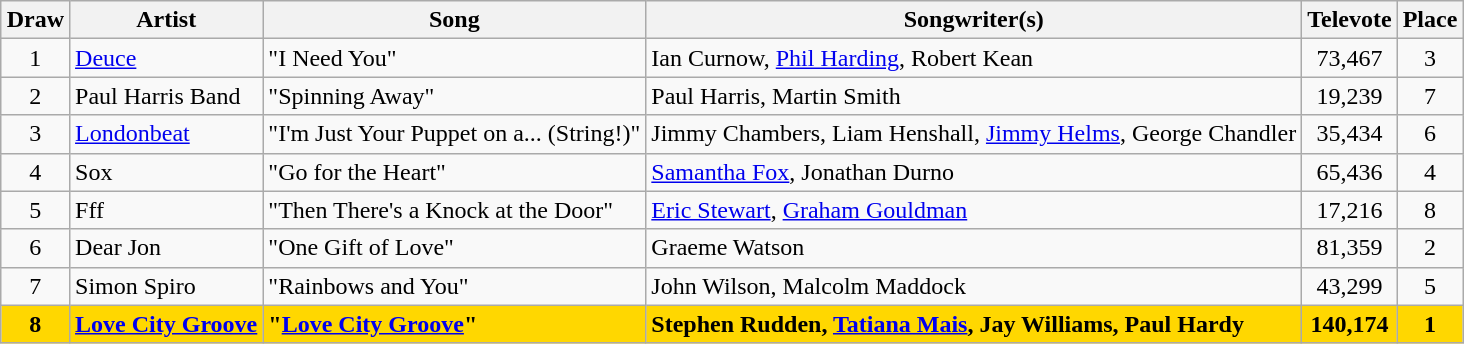<table class="sortable wikitable" style="margin: 1em auto 1em auto; text-align:center">
<tr>
<th>Draw</th>
<th>Artist</th>
<th>Song</th>
<th>Songwriter(s)</th>
<th>Televote</th>
<th>Place</th>
</tr>
<tr>
<td>1</td>
<td align="left"><a href='#'>Deuce</a></td>
<td align="left">"I Need You"</td>
<td align="left">Ian Curnow, <a href='#'>Phil Harding</a>, Robert Kean</td>
<td>73,467</td>
<td>3</td>
</tr>
<tr>
<td>2</td>
<td align="left">Paul Harris Band</td>
<td align="left">"Spinning Away"</td>
<td align="left">Paul Harris, Martin Smith</td>
<td>19,239</td>
<td>7</td>
</tr>
<tr>
<td>3</td>
<td align="left"><a href='#'>Londonbeat</a></td>
<td align="left">"I'm Just Your Puppet on a... (String!)"</td>
<td align="left">Jimmy Chambers, Liam Henshall, <a href='#'>Jimmy Helms</a>, George Chandler</td>
<td>35,434</td>
<td>6</td>
</tr>
<tr>
<td>4</td>
<td align="left">Sox</td>
<td align="left">"Go for the Heart"</td>
<td align="left"><a href='#'>Samantha Fox</a>, Jonathan Durno</td>
<td>65,436</td>
<td>4</td>
</tr>
<tr>
<td>5</td>
<td align="left">Fff</td>
<td align="left">"Then There's a Knock at the Door"</td>
<td align="left"><a href='#'>Eric Stewart</a>, <a href='#'>Graham Gouldman</a></td>
<td>17,216</td>
<td>8</td>
</tr>
<tr>
<td>6</td>
<td align="left">Dear Jon</td>
<td align="left">"One Gift of Love"</td>
<td align="left">Graeme Watson</td>
<td>81,359</td>
<td>2</td>
</tr>
<tr>
<td>7</td>
<td align="left">Simon Spiro</td>
<td align="left">"Rainbows and You"</td>
<td align="left">John Wilson, Malcolm Maddock</td>
<td>43,299</td>
<td>5</td>
</tr>
<tr style="font-weight:bold; background:gold;">
<td>8</td>
<td align="left"><a href='#'>Love City Groove</a></td>
<td align="left">"<a href='#'>Love City Groove</a>"</td>
<td align="left">Stephen Rudden, <a href='#'>Tatiana Mais</a>, Jay Williams, Paul Hardy</td>
<td>140,174</td>
<td>1</td>
</tr>
</table>
